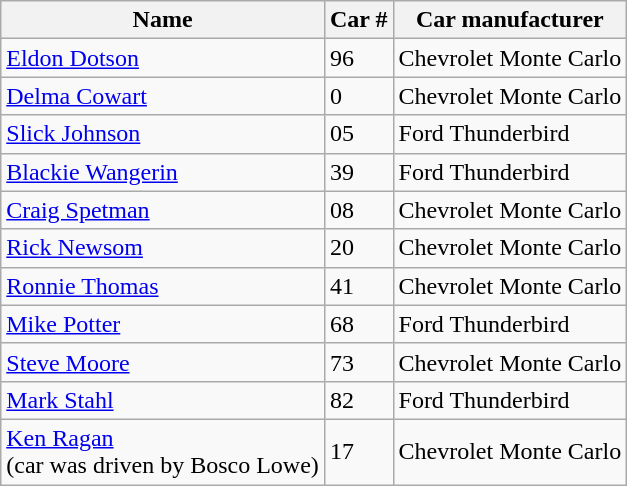<table class="wikitable">
<tr>
<th>Name</th>
<th>Car #</th>
<th>Car manufacturer</th>
</tr>
<tr>
<td><a href='#'>Eldon Dotson</a></td>
<td>96</td>
<td>Chevrolet Monte Carlo</td>
</tr>
<tr>
<td><a href='#'>Delma Cowart</a></td>
<td>0</td>
<td>Chevrolet Monte Carlo</td>
</tr>
<tr>
<td><a href='#'>Slick Johnson</a></td>
<td>05</td>
<td>Ford Thunderbird</td>
</tr>
<tr>
<td><a href='#'>Blackie Wangerin</a></td>
<td>39</td>
<td>Ford Thunderbird</td>
</tr>
<tr>
<td><a href='#'>Craig Spetman</a></td>
<td>08</td>
<td>Chevrolet Monte Carlo</td>
</tr>
<tr>
<td><a href='#'>Rick Newsom</a></td>
<td>20</td>
<td>Chevrolet Monte Carlo</td>
</tr>
<tr>
<td><a href='#'>Ronnie Thomas</a></td>
<td>41</td>
<td>Chevrolet Monte Carlo</td>
</tr>
<tr>
<td><a href='#'>Mike Potter</a></td>
<td>68</td>
<td>Ford Thunderbird</td>
</tr>
<tr>
<td><a href='#'>Steve Moore</a></td>
<td>73</td>
<td>Chevrolet Monte Carlo</td>
</tr>
<tr>
<td><a href='#'>Mark Stahl</a></td>
<td>82</td>
<td>Ford Thunderbird</td>
</tr>
<tr>
<td><a href='#'>Ken Ragan</a><br>(car was driven by Bosco Lowe)</td>
<td>17</td>
<td>Chevrolet Monte Carlo</td>
</tr>
</table>
